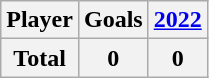<table class="wikitable" style="text-align:center;">
<tr>
<th>Player</th>
<th>Goals</th>
<th><a href='#'>2022</a></th>
</tr>
<tr class="sortbottom">
<th>Total</th>
<th>0</th>
<th>0</th>
</tr>
</table>
